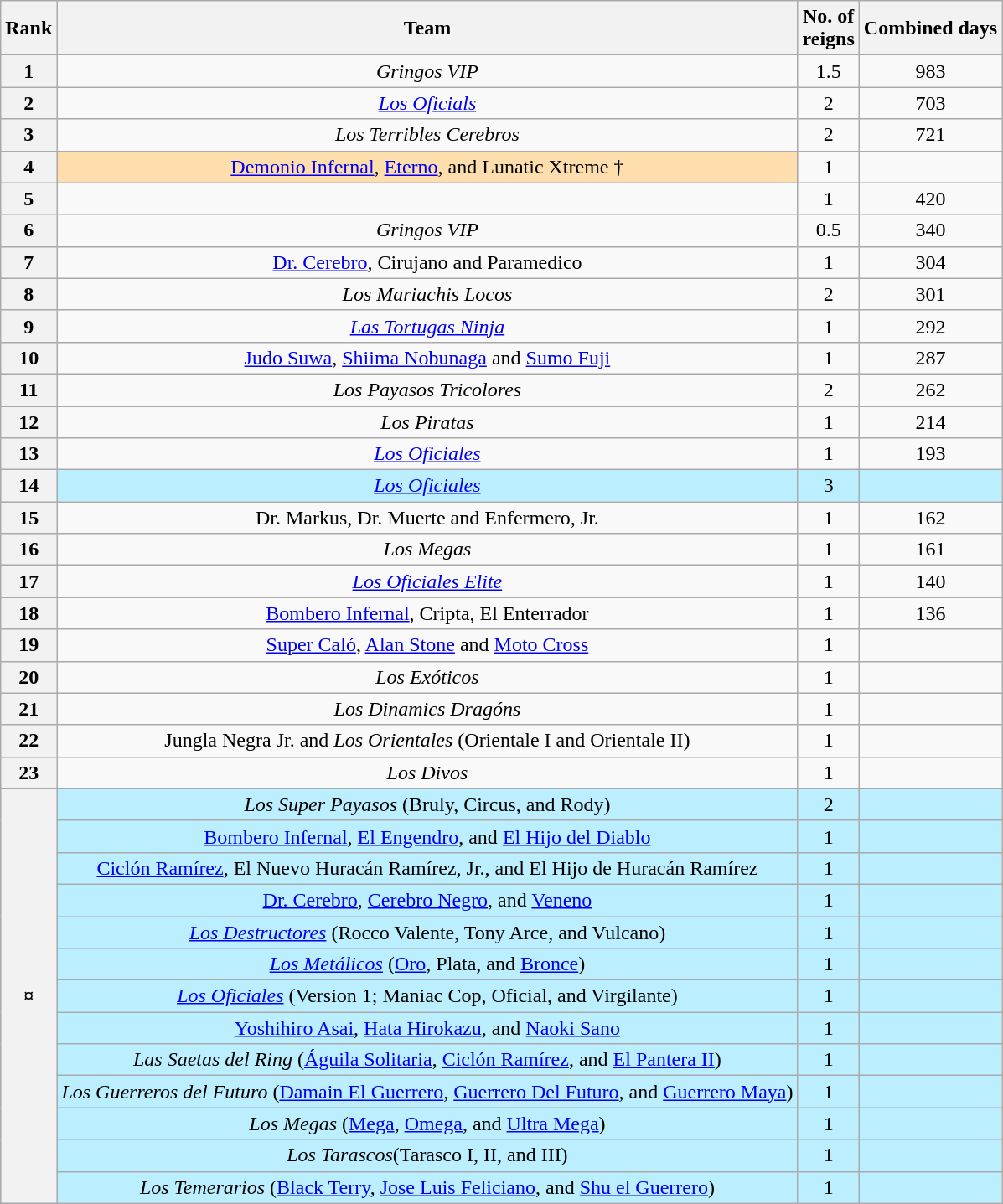<table class="wikitable sortable" style="text-align:center">
<tr>
<th>Rank</th>
<th>Team</th>
<th>No. of<br>reigns</th>
<th>Combined days</th>
</tr>
<tr>
<th>1</th>
<td><em>Gringos VIP</em><br></td>
<td>1.5</td>
<td>983</td>
</tr>
<tr>
<th>2</th>
<td><em><a href='#'>Los Oficials</a></em><br></td>
<td>2</td>
<td>703</td>
</tr>
<tr>
<th>3</th>
<td><em>Los Terribles Cerebros</em><br></td>
<td>2</td>
<td>721</td>
</tr>
<tr>
<th>4</th>
<td style="background: #ffdead;"><a href='#'>Demonio Infernal</a>, <a href='#'>Eterno</a>, and Lunatic Xtreme †</td>
<td>1</td>
<td></td>
</tr>
<tr>
<th>5</th>
<td><em></em><br></td>
<td>1</td>
<td>420</td>
</tr>
<tr>
<th>6</th>
<td><em>Gringos VIP</em><br></td>
<td>0.5</td>
<td>340</td>
</tr>
<tr>
<th>7</th>
<td><a href='#'>Dr. Cerebro</a>, Cirujano and Paramedico</td>
<td>1</td>
<td>304</td>
</tr>
<tr>
<th>8</th>
<td><em>Los Mariachis Locos</em><br></td>
<td>2</td>
<td>301</td>
</tr>
<tr>
<th>9</th>
<td><em><a href='#'>Las Tortugas Ninja</a></em><br></td>
<td>1</td>
<td>292</td>
</tr>
<tr>
<th>10</th>
<td><a href='#'>Judo Suwa</a>, <a href='#'>Shiima Nobunaga</a> and <a href='#'>Sumo Fuji</a></td>
<td>1</td>
<td>287</td>
</tr>
<tr>
<th>11</th>
<td><em>Los Payasos Tricolores</em><br></td>
<td>2</td>
<td>262</td>
</tr>
<tr>
<th>12</th>
<td><em>Los Piratas</em><br></td>
<td>1</td>
<td>214</td>
</tr>
<tr>
<th>13</th>
<td><em><a href='#'>Los Oficiales</a></em><br></td>
<td>1</td>
<td>193</td>
</tr>
<tr style="background-color:#bbeeff">
<th>14</th>
<td><em><a href='#'>Los Oficiales</a></em><br></td>
<td>3</td>
<td></td>
</tr>
<tr>
<th>15</th>
<td>Dr. Markus, Dr. Muerte and Enfermero, Jr.</td>
<td>1</td>
<td>162</td>
</tr>
<tr>
<th>16</th>
<td><em>Los Megas</em><br></td>
<td>1</td>
<td>161</td>
</tr>
<tr>
<th>17</th>
<td><em><a href='#'>Los Oficiales Elite</a></em><br></td>
<td>1</td>
<td>140</td>
</tr>
<tr>
<th>18</th>
<td><a href='#'>Bombero Infernal</a>, Cripta, El Enterrador</td>
<td>1</td>
<td>136</td>
</tr>
<tr>
<th>19</th>
<td><a href='#'>Super Caló</a>, <a href='#'>Alan Stone</a> and <a href='#'>Moto Cross</a></td>
<td>1</td>
<td></td>
</tr>
<tr>
<th>20</th>
<td><em>Los Exóticos</em><br></td>
<td>1</td>
<td></td>
</tr>
<tr>
<th>21</th>
<td><em>Los Dinamics Dragóns</em><br></td>
<td>1</td>
<td></td>
</tr>
<tr>
<th>22</th>
<td>Jungla Negra Jr. and <em>Los Orientales</em> (Orientale I and Orientale II)</td>
<td>1</td>
<td></td>
</tr>
<tr>
<th>23</th>
<td><em>Los Divos</em><br></td>
<td>1</td>
<td></td>
</tr>
<tr style="background-color:#bbeeff">
<th rowspan=13>¤</th>
<td><em>Los Super Payasos</em> (Bruly, Circus, and Rody)</td>
<td>2</td>
<td></td>
</tr>
<tr style="background-color:#bbeeff">
<td><a href='#'>Bombero Infernal</a>, <a href='#'>El Engendro</a>, and <a href='#'>El Hijo del Diablo</a></td>
<td>1</td>
<td></td>
</tr>
<tr style="background-color:#bbeeff">
<td><a href='#'>Ciclón Ramírez</a>, El Nuevo Huracán Ramírez, Jr., and El Hijo de Huracán Ramírez</td>
<td>1</td>
<td></td>
</tr>
<tr style="background-color:#bbeeff">
<td><a href='#'>Dr. Cerebro</a>, <a href='#'>Cerebro Negro</a>, and <a href='#'>Veneno</a></td>
<td>1</td>
<td></td>
</tr>
<tr style="background-color:#bbeeff">
<td><em><a href='#'>Los Destructores</a></em> (Rocco Valente, Tony Arce, and Vulcano)</td>
<td>1</td>
<td></td>
</tr>
<tr style="background-color:#bbeeff">
<td><em><a href='#'>Los Metálicos</a></em> (<a href='#'>Oro</a>, Plata, and <a href='#'>Bronce</a>)</td>
<td>1</td>
<td></td>
</tr>
<tr style="background-color:#bbeeff">
<td><em><a href='#'>Los Oficiales</a></em> (Version 1; Maniac Cop, Oficial, and Virgilante)</td>
<td>1</td>
<td></td>
</tr>
<tr style="background-color:#bbeeff">
<td><a href='#'>Yoshihiro Asai</a>, <a href='#'>Hata Hirokazu</a>, and <a href='#'>Naoki Sano</a></td>
<td>1</td>
<td></td>
</tr>
<tr style="background-color:#bbeeff">
<td><em>Las Saetas del Ring</em> (<a href='#'>Águila Solitaria</a>, <a href='#'>Ciclón Ramírez</a>, and <a href='#'>El Pantera II</a>)</td>
<td>1</td>
<td></td>
</tr>
<tr style="background-color:#bbeeff">
<td><em>Los Guerreros del Futuro</em> (<a href='#'>Damain El Guerrero</a>, <a href='#'>Guerrero Del Futuro</a>, and <a href='#'>Guerrero Maya</a>)</td>
<td>1</td>
<td></td>
</tr>
<tr style="background-color:#bbeeff">
<td><em>Los Megas</em> (<a href='#'>Mega</a>, <a href='#'>Omega</a>, and <a href='#'>Ultra Mega</a>)</td>
<td>1</td>
<td></td>
</tr>
<tr style="background-color:#bbeeff">
<td><em>Los Tarascos</em>(Tarasco I, II, and III)</td>
<td>1</td>
<td></td>
</tr>
<tr style="background-color:#bbeeff">
<td><em>Los Temerarios</em> (<a href='#'>Black Terry</a>, <a href='#'>Jose Luis Feliciano</a>, and <a href='#'>Shu el Guerrero</a>)</td>
<td>1</td>
<td></td>
</tr>
</table>
